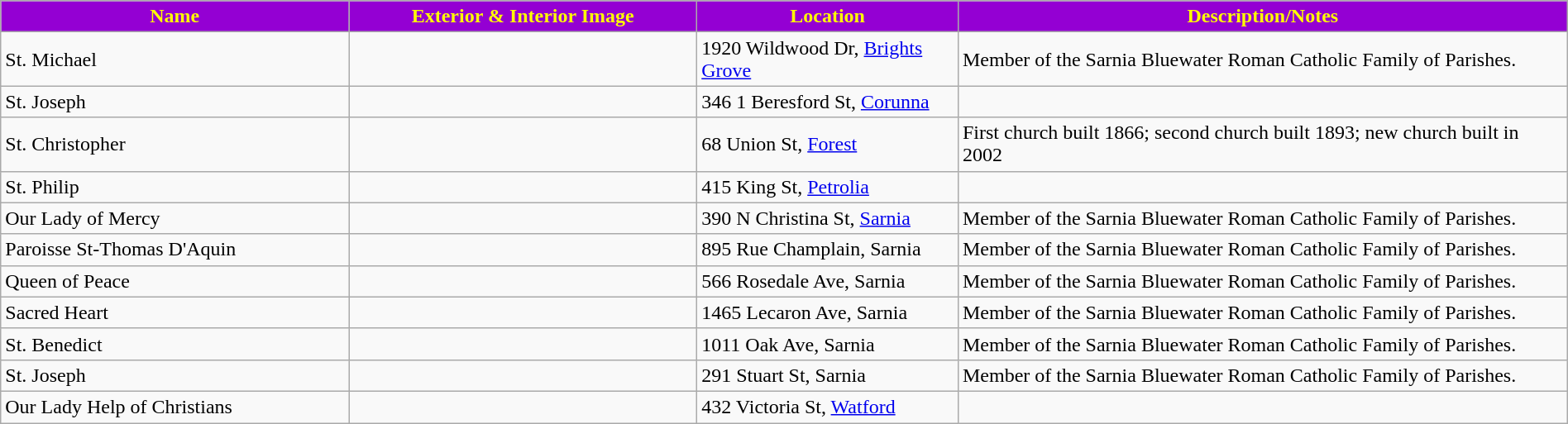<table class="wikitable sortable" style="width:100%">
<tr>
<th style="background:darkviolet; color:yellow;" width="20%"><strong>Name</strong></th>
<th style="background:darkviolet; color:yellow;" width="20%"><strong>Exterior & Interior Image</strong></th>
<th style="background:darkviolet; color:yellow;" width="15%"><strong>Location</strong></th>
<th style="background:darkviolet; color:yellow;" width="35%"><strong>Description/Notes</strong></th>
</tr>
<tr>
<td>St. Michael</td>
<td></td>
<td>1920 Wildwood Dr, <a href='#'>Brights Grove</a></td>
<td>Member of the Sarnia Bluewater Roman Catholic Family of Parishes.</td>
</tr>
<tr>
<td>St. Joseph</td>
<td></td>
<td>346 1 Beresford St, <a href='#'>Corunna</a></td>
<td></td>
</tr>
<tr>
<td>St. Christopher</td>
<td></td>
<td>68 Union St, <a href='#'>Forest</a></td>
<td>First church built 1866; second church built 1893; new church built in 2002</td>
</tr>
<tr>
<td>St. Philip</td>
<td></td>
<td>415 King St, <a href='#'>Petrolia</a></td>
<td></td>
</tr>
<tr>
<td>Our Lady of Mercy</td>
<td></td>
<td>390 N Christina St, <a href='#'>Sarnia</a></td>
<td>Member of the Sarnia Bluewater Roman Catholic Family of Parishes.</td>
</tr>
<tr>
<td>Paroisse St-Thomas D'Aquin</td>
<td></td>
<td>895 Rue Champlain, Sarnia</td>
<td>Member of the Sarnia Bluewater Roman Catholic Family of Parishes.</td>
</tr>
<tr>
<td>Queen of Peace</td>
<td></td>
<td>566 Rosedale Ave, Sarnia</td>
<td>Member of the Sarnia Bluewater Roman Catholic Family of Parishes.</td>
</tr>
<tr>
<td>Sacred Heart</td>
<td></td>
<td>1465 Lecaron Ave, Sarnia</td>
<td>Member of the Sarnia Bluewater Roman Catholic Family of Parishes.</td>
</tr>
<tr>
<td>St. Benedict</td>
<td></td>
<td>1011 Oak Ave, Sarnia</td>
<td>Member of the Sarnia Bluewater Roman Catholic Family of Parishes.</td>
</tr>
<tr>
<td>St. Joseph</td>
<td></td>
<td>291 Stuart St, Sarnia</td>
<td>Member of the Sarnia Bluewater Roman Catholic Family of Parishes.</td>
</tr>
<tr>
<td>Our Lady Help of Christians</td>
<td></td>
<td>432 Victoria St, <a href='#'>Watford</a></td>
<td></td>
</tr>
</table>
